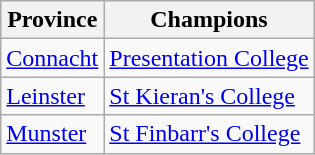<table class="wikitable">
<tr>
<th>Province</th>
<th>Champions</th>
</tr>
<tr>
<td><a href='#'>Connacht</a></td>
<td><a href='#'>Presentation College</a></td>
</tr>
<tr>
<td><a href='#'>Leinster</a></td>
<td><a href='#'>St Kieran's College</a></td>
</tr>
<tr>
<td><a href='#'>Munster</a></td>
<td><a href='#'>St Finbarr's College</a></td>
</tr>
</table>
